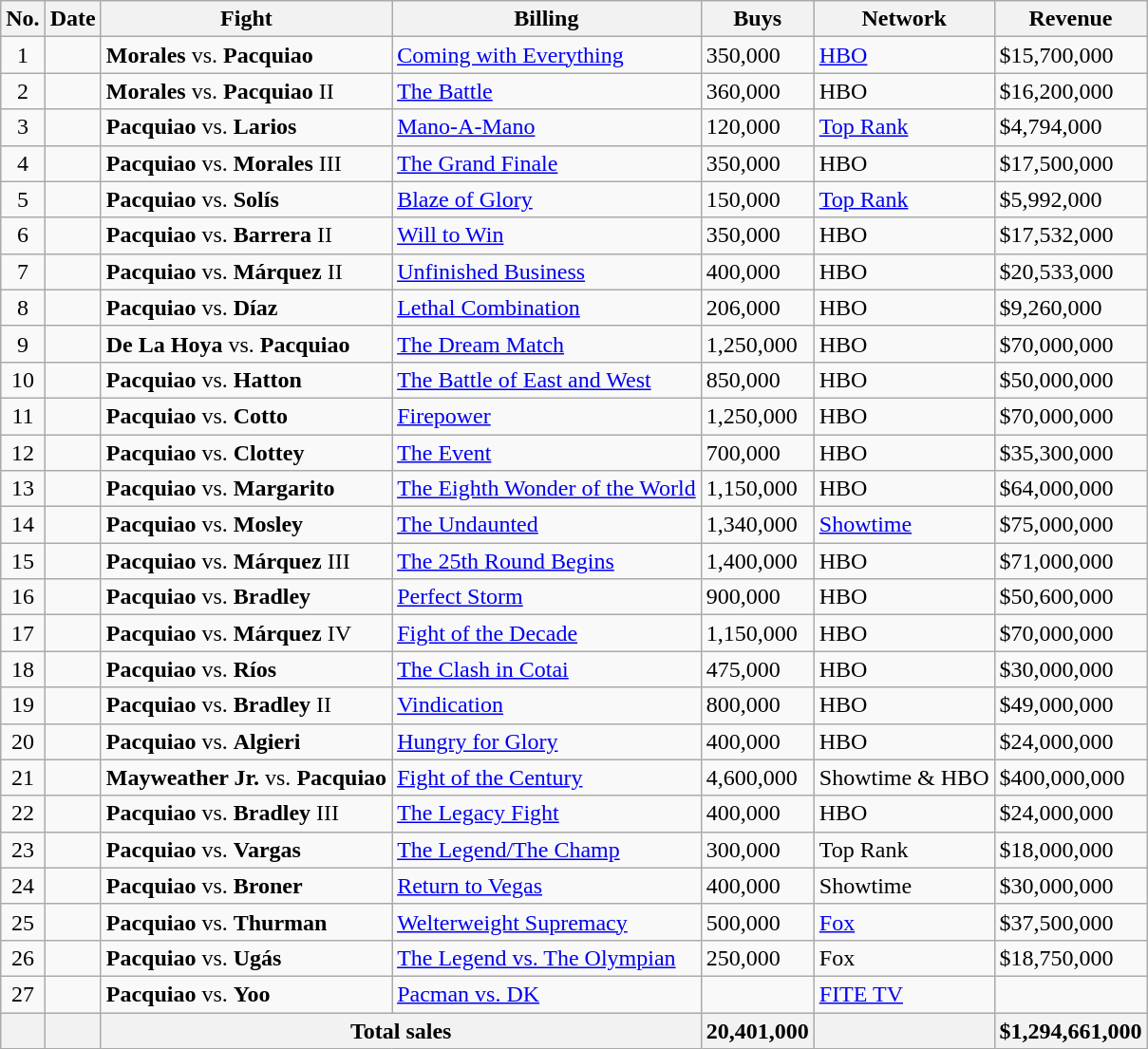<table class="wikitable sortable">
<tr>
<th>No.</th>
<th>Date</th>
<th>Fight</th>
<th>Billing</th>
<th>Buys</th>
<th>Network</th>
<th>Revenue</th>
</tr>
<tr>
<td align=center>1</td>
<td align=center></td>
<td><strong>Morales</strong> vs. <strong>Pacquiao</strong></td>
<td><a href='#'>Coming with Everything</a></td>
<td>350,000</td>
<td><a href='#'>HBO</a></td>
<td>$15,700,000</td>
</tr>
<tr>
<td align=center>2</td>
<td align=center></td>
<td><strong>Morales</strong> vs. <strong>Pacquiao</strong> II</td>
<td><a href='#'>The Battle</a></td>
<td>360,000</td>
<td>HBO</td>
<td>$16,200,000</td>
</tr>
<tr>
<td align=center>3</td>
<td align=center></td>
<td><strong>Pacquiao</strong> vs. <strong>Larios</strong></td>
<td><a href='#'>Mano-A-Mano</a></td>
<td>120,000</td>
<td><a href='#'>Top Rank</a></td>
<td>$4,794,000</td>
</tr>
<tr>
<td align=center>4</td>
<td align=center></td>
<td><strong>Pacquiao</strong> vs. <strong>Morales</strong> III</td>
<td><a href='#'>The Grand Finale</a></td>
<td>350,000</td>
<td>HBO</td>
<td>$17,500,000</td>
</tr>
<tr>
<td align=center>5</td>
<td align=center></td>
<td><strong>Pacquiao</strong> vs. <strong>Solís</strong></td>
<td><a href='#'>Blaze of Glory</a></td>
<td>150,000</td>
<td><a href='#'>Top Rank</a></td>
<td>$5,992,000</td>
</tr>
<tr>
<td align=center>6</td>
<td align=center></td>
<td><strong>Pacquiao</strong> vs. <strong>Barrera</strong> II</td>
<td><a href='#'>Will to Win</a></td>
<td>350,000</td>
<td>HBO</td>
<td>$17,532,000</td>
</tr>
<tr>
<td align=center>7</td>
<td align=center></td>
<td><strong>Pacquiao</strong> vs. <strong>Márquez</strong> II</td>
<td><a href='#'>Unfinished Business</a></td>
<td>400,000</td>
<td>HBO</td>
<td>$20,533,000</td>
</tr>
<tr>
<td align=center>8</td>
<td align=center></td>
<td><strong>Pacquiao</strong> vs. <strong>Díaz</strong></td>
<td><a href='#'>Lethal Combination</a></td>
<td>206,000</td>
<td>HBO</td>
<td>$9,260,000</td>
</tr>
<tr>
<td align=center>9</td>
<td align=center></td>
<td><strong>De La Hoya</strong> vs. <strong>Pacquiao</strong></td>
<td><a href='#'>The Dream Match</a></td>
<td>1,250,000</td>
<td>HBO</td>
<td>$70,000,000</td>
</tr>
<tr>
<td align=center>10</td>
<td align=center></td>
<td><strong>Pacquiao</strong> vs. <strong>Hatton</strong></td>
<td><a href='#'>The Battle of East and West</a></td>
<td>850,000</td>
<td>HBO</td>
<td>$50,000,000</td>
</tr>
<tr>
<td align=center>11</td>
<td align=center></td>
<td><strong>Pacquiao</strong> vs. <strong>Cotto</strong></td>
<td><a href='#'>Firepower</a></td>
<td>1,250,000</td>
<td>HBO</td>
<td>$70,000,000</td>
</tr>
<tr>
<td align=center>12</td>
<td align=center></td>
<td><strong>Pacquiao</strong> vs. <strong>Clottey</strong></td>
<td><a href='#'>The Event</a></td>
<td>700,000</td>
<td>HBO</td>
<td>$35,300,000</td>
</tr>
<tr>
<td align=center>13</td>
<td align=center></td>
<td><strong>Pacquiao</strong> vs. <strong>Margarito</strong></td>
<td><a href='#'>The Eighth Wonder of the World</a></td>
<td>1,150,000</td>
<td>HBO</td>
<td>$64,000,000</td>
</tr>
<tr>
<td align=center>14</td>
<td align=center></td>
<td><strong>Pacquiao</strong> vs. <strong>Mosley</strong></td>
<td><a href='#'>The Undaunted</a></td>
<td>1,340,000</td>
<td><a href='#'>Showtime</a></td>
<td>$75,000,000</td>
</tr>
<tr>
<td align=center>15</td>
<td align=center></td>
<td><strong>Pacquiao</strong> vs. <strong>Márquez</strong> III</td>
<td><a href='#'>The 25th Round Begins</a></td>
<td>1,400,000</td>
<td>HBO</td>
<td>$71,000,000</td>
</tr>
<tr>
<td align=center>16</td>
<td align=center></td>
<td><strong>Pacquiao</strong> vs. <strong>Bradley</strong></td>
<td><a href='#'>Perfect Storm</a></td>
<td>900,000</td>
<td>HBO</td>
<td>$50,600,000</td>
</tr>
<tr>
<td align=center>17</td>
<td align=center></td>
<td><strong>Pacquiao</strong> vs. <strong>Márquez</strong> IV</td>
<td><a href='#'>Fight of the Decade</a></td>
<td>1,150,000</td>
<td>HBO</td>
<td>$70,000,000</td>
</tr>
<tr>
<td align=center>18</td>
<td align=center></td>
<td><strong>Pacquiao</strong> vs. <strong>Ríos</strong></td>
<td><a href='#'>The Clash in Cotai</a></td>
<td>475,000</td>
<td>HBO</td>
<td>$30,000,000</td>
</tr>
<tr>
<td align=center>19</td>
<td align=center></td>
<td><strong>Pacquiao</strong> vs. <strong>Bradley</strong> II</td>
<td><a href='#'>Vindication</a></td>
<td>800,000</td>
<td>HBO</td>
<td>$49,000,000</td>
</tr>
<tr>
<td align=center>20</td>
<td align=center></td>
<td><strong>Pacquiao</strong> vs. <strong>Algieri</strong></td>
<td><a href='#'>Hungry for Glory</a></td>
<td>400,000</td>
<td>HBO</td>
<td>$24,000,000</td>
</tr>
<tr>
<td align=center>21</td>
<td align=center></td>
<td><strong>Mayweather Jr.</strong> vs. <strong>Pacquiao</strong></td>
<td><a href='#'>Fight of the Century</a></td>
<td>4,600,000</td>
<td>Showtime & HBO</td>
<td>$400,000,000</td>
</tr>
<tr>
<td align=center>22</td>
<td align=center></td>
<td><strong>Pacquiao</strong> vs. <strong>Bradley</strong> III</td>
<td><a href='#'>The Legacy Fight</a></td>
<td>400,000</td>
<td>HBO</td>
<td>$24,000,000</td>
</tr>
<tr>
<td align=center>23</td>
<td align=center></td>
<td><strong>Pacquiao</strong> vs. <strong>Vargas</strong></td>
<td><a href='#'>The Legend/The Champ</a></td>
<td>300,000</td>
<td>Top Rank</td>
<td>$18,000,000</td>
</tr>
<tr>
<td align=center>24</td>
<td align=center></td>
<td><strong>Pacquiao</strong> vs. <strong>Broner</strong></td>
<td><a href='#'>Return to Vegas</a></td>
<td>400,000</td>
<td>Showtime</td>
<td>$30,000,000</td>
</tr>
<tr>
<td align=center>25</td>
<td align=center></td>
<td><strong>Pacquiao</strong> vs. <strong>Thurman</strong></td>
<td><a href='#'>Welterweight Supremacy</a></td>
<td>500,000</td>
<td><a href='#'>Fox</a></td>
<td>$37,500,000</td>
</tr>
<tr>
<td align=center>26</td>
<td align=center></td>
<td><strong>Pacquiao</strong> vs. <strong>Ugás</strong></td>
<td><a href='#'>The Legend vs. The Olympian</a></td>
<td>250,000</td>
<td>Fox</td>
<td>$18,750,000</td>
</tr>
<tr>
<td align=center>27</td>
<td align=center></td>
<td><strong>Pacquiao</strong> vs. <strong>Yoo</strong></td>
<td><a href='#'>Pacman vs. DK</a></td>
<td></td>
<td><a href='#'>FITE TV</a></td>
<td></td>
</tr>
<tr>
<th></th>
<th></th>
<th colspan="2">Total sales</th>
<th>20,401,000</th>
<th></th>
<th>$1,294,661,000</th>
</tr>
</table>
